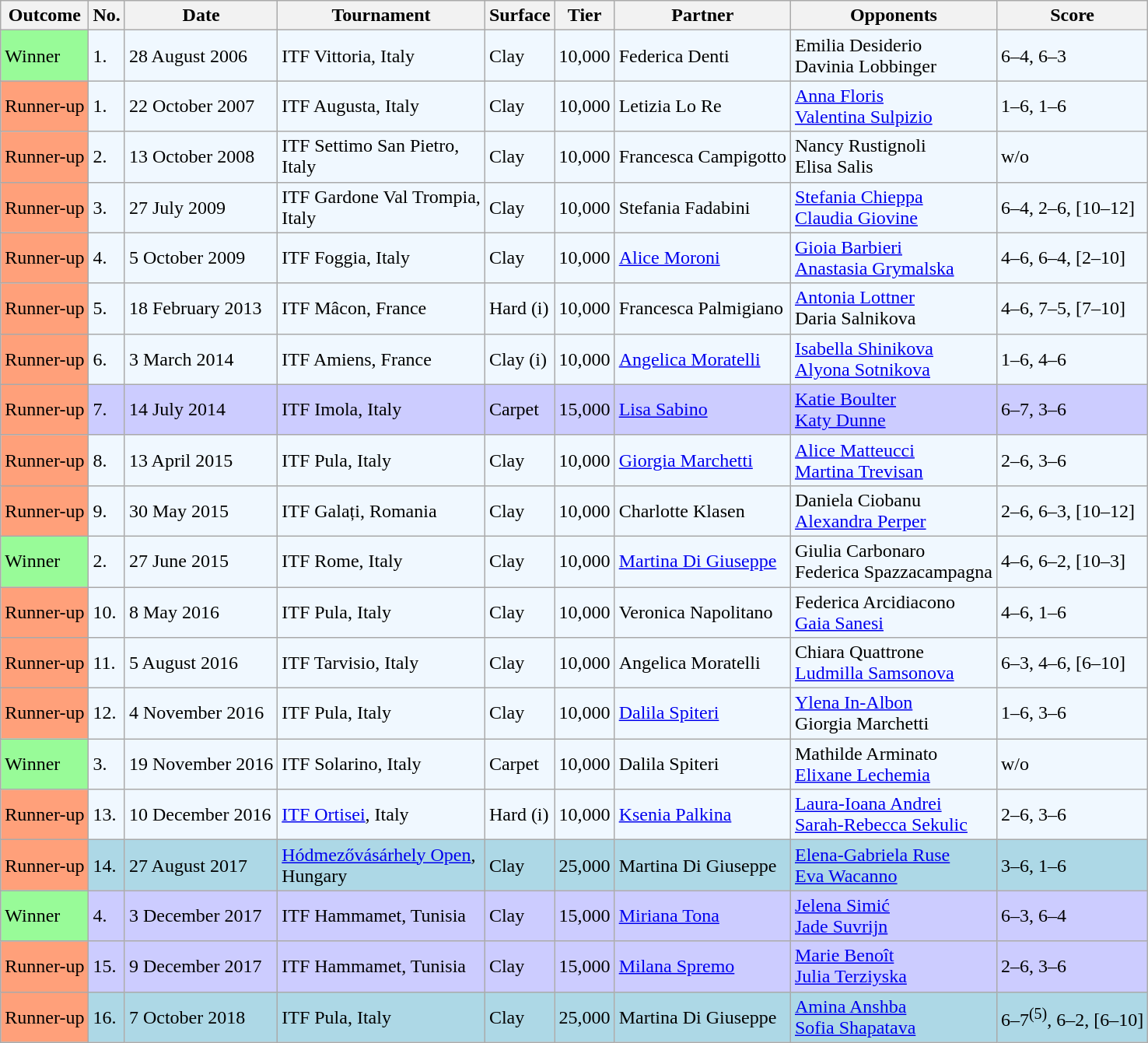<table class="wikitable sortable">
<tr>
<th>Outcome</th>
<th class="unsortable">No.</th>
<th>Date</th>
<th>Tournament</th>
<th>Surface</th>
<th>Tier</th>
<th>Partner</th>
<th>Opponents</th>
<th class="unsortable">Score</th>
</tr>
<tr style="background:#f0f8ff;">
<td bgcolor="98FB98">Winner</td>
<td>1.</td>
<td>28 August 2006</td>
<td>ITF Vittoria, Italy</td>
<td>Clay</td>
<td>10,000</td>
<td> Federica Denti</td>
<td> Emilia Desiderio <br>  Davinia Lobbinger</td>
<td>6–4, 6–3</td>
</tr>
<tr style="background:#f0f8ff;">
<td style="background:#ffa07a;">Runner-up</td>
<td>1.</td>
<td>22 October 2007</td>
<td>ITF Augusta, Italy</td>
<td>Clay</td>
<td>10,000</td>
<td> Letizia Lo Re</td>
<td> <a href='#'>Anna Floris</a> <br>  <a href='#'>Valentina Sulpizio</a></td>
<td>1–6, 1–6</td>
</tr>
<tr style="background:#f0f8ff;">
<td style="background:#ffa07a;">Runner-up</td>
<td>2.</td>
<td>13 October 2008</td>
<td>ITF Settimo San Pietro, <br>Italy</td>
<td>Clay</td>
<td>10,000</td>
<td> Francesca Campigotto</td>
<td> Nancy Rustignoli <br>  Elisa Salis</td>
<td>w/o</td>
</tr>
<tr style="background:#f0f8ff;">
<td style="background:#ffa07a;">Runner-up</td>
<td>3.</td>
<td>27 July 2009</td>
<td>ITF Gardone Val Trompia, <br>Italy</td>
<td>Clay</td>
<td>10,000</td>
<td> Stefania Fadabini</td>
<td> <a href='#'>Stefania Chieppa</a> <br>  <a href='#'>Claudia Giovine</a></td>
<td>6–4, 2–6, [10–12]</td>
</tr>
<tr style="background:#f0f8ff;">
<td style="background:#ffa07a;">Runner-up</td>
<td>4.</td>
<td>5 October 2009</td>
<td>ITF Foggia, Italy</td>
<td>Clay</td>
<td>10,000</td>
<td> <a href='#'>Alice Moroni</a></td>
<td> <a href='#'>Gioia Barbieri</a> <br>  <a href='#'>Anastasia Grymalska</a></td>
<td>4–6, 6–4, [2–10]</td>
</tr>
<tr style="background:#f0f8ff;">
<td style="background:#ffa07a;">Runner-up</td>
<td>5.</td>
<td>18 February 2013</td>
<td>ITF Mâcon, France</td>
<td>Hard (i)</td>
<td>10,000</td>
<td> Francesca Palmigiano</td>
<td> <a href='#'>Antonia Lottner</a> <br>  Daria Salnikova</td>
<td>4–6, 7–5, [7–10]</td>
</tr>
<tr style="background:#f0f8ff;">
<td style="background:#ffa07a;">Runner-up</td>
<td>6.</td>
<td>3 March 2014</td>
<td>ITF Amiens, France</td>
<td>Clay (i)</td>
<td>10,000</td>
<td> <a href='#'>Angelica Moratelli</a></td>
<td> <a href='#'>Isabella Shinikova</a> <br>  <a href='#'>Alyona Sotnikova</a></td>
<td>1–6, 4–6</td>
</tr>
<tr style="background:#ccccff;">
<td style="background:#ffa07a;">Runner-up</td>
<td>7.</td>
<td>14 July 2014</td>
<td>ITF Imola, Italy</td>
<td>Carpet</td>
<td>15,000</td>
<td> <a href='#'>Lisa Sabino</a></td>
<td> <a href='#'>Katie Boulter</a> <br>  <a href='#'>Katy Dunne</a></td>
<td>6–7, 3–6</td>
</tr>
<tr style="background:#f0f8ff;">
<td style="background:#ffa07a;">Runner-up</td>
<td>8.</td>
<td>13 April 2015</td>
<td>ITF Pula, Italy</td>
<td>Clay</td>
<td>10,000</td>
<td> <a href='#'>Giorgia Marchetti</a></td>
<td> <a href='#'>Alice Matteucci</a> <br>  <a href='#'>Martina Trevisan</a></td>
<td>2–6, 3–6</td>
</tr>
<tr style="background:#f0f8ff;">
<td style="background:#ffa07a;">Runner-up</td>
<td>9.</td>
<td>30 May 2015</td>
<td>ITF Galați, Romania</td>
<td>Clay</td>
<td>10,000</td>
<td> Charlotte Klasen</td>
<td> Daniela Ciobanu <br>  <a href='#'>Alexandra Perper</a></td>
<td>2–6, 6–3, [10–12]</td>
</tr>
<tr style="background:#f0f8ff;">
<td bgcolor="98FB98">Winner</td>
<td>2.</td>
<td>27 June 2015</td>
<td>ITF Rome, Italy</td>
<td>Clay</td>
<td>10,000</td>
<td> <a href='#'>Martina Di Giuseppe</a></td>
<td> Giulia Carbonaro <br>  Federica Spazzacampagna</td>
<td>4–6, 6–2, [10–3]</td>
</tr>
<tr style="background:#f0f8ff;">
<td style="background:#ffa07a;">Runner-up</td>
<td>10.</td>
<td>8 May 2016</td>
<td>ITF Pula, Italy</td>
<td>Clay</td>
<td>10,000</td>
<td> Veronica Napolitano</td>
<td> Federica Arcidiacono <br>  <a href='#'>Gaia Sanesi</a></td>
<td>4–6, 1–6</td>
</tr>
<tr style="background:#f0f8ff;">
<td style="background:#ffa07a;">Runner-up</td>
<td>11.</td>
<td>5 August 2016</td>
<td>ITF Tarvisio, Italy</td>
<td>Clay</td>
<td>10,000</td>
<td> Angelica Moratelli</td>
<td> Chiara Quattrone <br>  <a href='#'>Ludmilla Samsonova</a></td>
<td>6–3, 4–6, [6–10]</td>
</tr>
<tr style="background:#f0f8ff;">
<td style="background:#ffa07a;">Runner-up</td>
<td>12.</td>
<td>4 November 2016</td>
<td>ITF Pula, Italy</td>
<td>Clay</td>
<td>10,000</td>
<td> <a href='#'>Dalila Spiteri</a></td>
<td> <a href='#'>Ylena In-Albon</a> <br>  Giorgia Marchetti</td>
<td>1–6, 3–6</td>
</tr>
<tr style="background:#f0f8ff;">
<td bgcolor="98FB98">Winner</td>
<td>3.</td>
<td>19 November 2016</td>
<td>ITF Solarino, Italy</td>
<td>Carpet</td>
<td>10,000</td>
<td> Dalila Spiteri</td>
<td> Mathilde Arminato <br>  <a href='#'>Elixane Lechemia</a></td>
<td>w/o</td>
</tr>
<tr style="background:#f0f8ff;">
<td style="background:#ffa07a;">Runner-up</td>
<td>13.</td>
<td>10 December 2016</td>
<td><a href='#'>ITF Ortisei</a>, Italy</td>
<td>Hard (i)</td>
<td>10,000</td>
<td> <a href='#'>Ksenia Palkina</a></td>
<td> <a href='#'>Laura-Ioana Andrei</a> <br>  <a href='#'>Sarah-Rebecca Sekulic</a></td>
<td>2–6, 3–6</td>
</tr>
<tr style="background:lightblue;">
<td style="background:#ffa07a;">Runner-up</td>
<td>14.</td>
<td>27 August 2017</td>
<td><a href='#'>Hódmezővásárhely Open</a>, <br>Hungary</td>
<td>Clay</td>
<td>25,000</td>
<td> Martina Di Giuseppe</td>
<td> <a href='#'>Elena-Gabriela Ruse</a> <br>  <a href='#'>Eva Wacanno</a></td>
<td>3–6, 1–6</td>
</tr>
<tr style="background:#ccccff;">
<td bgcolor="98FB98">Winner</td>
<td>4.</td>
<td>3 December 2017</td>
<td>ITF Hammamet, Tunisia</td>
<td>Clay</td>
<td>15,000</td>
<td> <a href='#'>Miriana Tona</a></td>
<td> <a href='#'>Jelena Simić</a> <br>  <a href='#'>Jade Suvrijn</a></td>
<td>6–3, 6–4</td>
</tr>
<tr style="background:#ccccff;">
<td style="background:#ffa07a;">Runner-up</td>
<td>15.</td>
<td>9 December 2017</td>
<td>ITF Hammamet, Tunisia</td>
<td>Clay</td>
<td>15,000</td>
<td> <a href='#'>Milana Spremo</a></td>
<td> <a href='#'>Marie Benoît</a> <br>  <a href='#'>Julia Terziyska</a></td>
<td>2–6, 3–6</td>
</tr>
<tr style="background:lightblue;">
<td style="background:#ffa07a;">Runner-up</td>
<td>16.</td>
<td>7 October 2018</td>
<td>ITF Pula, Italy</td>
<td>Clay</td>
<td>25,000</td>
<td> Martina Di Giuseppe</td>
<td> <a href='#'>Amina Anshba</a> <br>  <a href='#'>Sofia Shapatava</a></td>
<td>6–7<sup>(5)</sup>, 6–2, [6–10]</td>
</tr>
</table>
